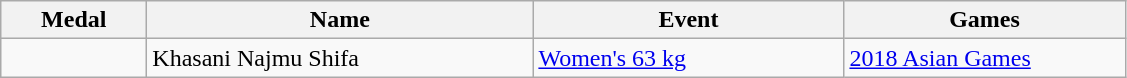<table class="wikitable sortable" style="font-size:100%">
<tr>
<th width="90">Medal</th>
<th width="250">Name</th>
<th width="200">Event</th>
<th width="180">Games</th>
</tr>
<tr>
<td></td>
<td>Khasani Najmu Shifa</td>
<td><a href='#'>Women's 63 kg</a></td>
<td><a href='#'>2018 Asian Games</a></td>
</tr>
</table>
